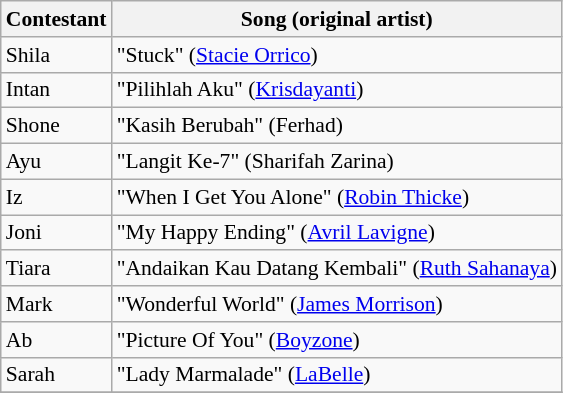<table class="wikitable" style="font-size:90%;">
<tr>
<th>Contestant</th>
<th>Song (original artist)</th>
</tr>
<tr>
<td>Shila</td>
<td>"Stuck" (<a href='#'>Stacie Orrico</a>)</td>
</tr>
<tr>
<td>Intan</td>
<td>"Pilihlah Aku" (<a href='#'>Krisdayanti</a>)</td>
</tr>
<tr>
<td>Shone</td>
<td>"Kasih Berubah" (Ferhad)</td>
</tr>
<tr>
<td>Ayu</td>
<td>"Langit Ke-7" (Sharifah Zarina)</td>
</tr>
<tr>
<td>Iz</td>
<td>"When I Get You Alone" (<a href='#'>Robin Thicke</a>)</td>
</tr>
<tr>
<td>Joni</td>
<td>"My Happy Ending" (<a href='#'>Avril Lavigne</a>)</td>
</tr>
<tr>
<td>Tiara</td>
<td>"Andaikan Kau Datang Kembali" (<a href='#'>Ruth Sahanaya</a>)</td>
</tr>
<tr>
<td>Mark</td>
<td>"Wonderful World" (<a href='#'>James Morrison</a>)</td>
</tr>
<tr>
<td>Ab</td>
<td>"Picture Of You" (<a href='#'>Boyzone</a>)</td>
</tr>
<tr>
<td>Sarah</td>
<td>"Lady Marmalade" (<a href='#'>LaBelle</a>)</td>
</tr>
<tr>
</tr>
</table>
